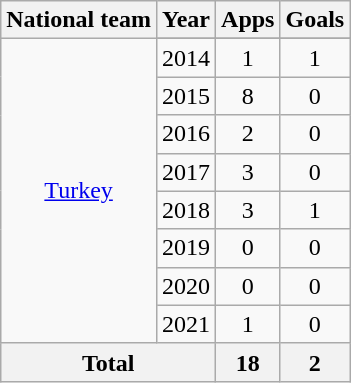<table class="wikitable" style="text-align:center">
<tr>
<th>National team</th>
<th>Year</th>
<th>Apps</th>
<th>Goals</th>
</tr>
<tr>
<td rowspan=9><a href='#'>Turkey</a></td>
</tr>
<tr>
<td>2014</td>
<td>1</td>
<td>1</td>
</tr>
<tr>
<td>2015</td>
<td>8</td>
<td>0</td>
</tr>
<tr>
<td>2016</td>
<td>2</td>
<td>0</td>
</tr>
<tr>
<td>2017</td>
<td>3</td>
<td>0</td>
</tr>
<tr>
<td>2018</td>
<td>3</td>
<td>1</td>
</tr>
<tr>
<td>2019</td>
<td>0</td>
<td>0</td>
</tr>
<tr>
<td>2020</td>
<td>0</td>
<td>0</td>
</tr>
<tr>
<td>2021</td>
<td>1</td>
<td>0</td>
</tr>
<tr>
<th colspan=2>Total</th>
<th>18</th>
<th>2</th>
</tr>
</table>
